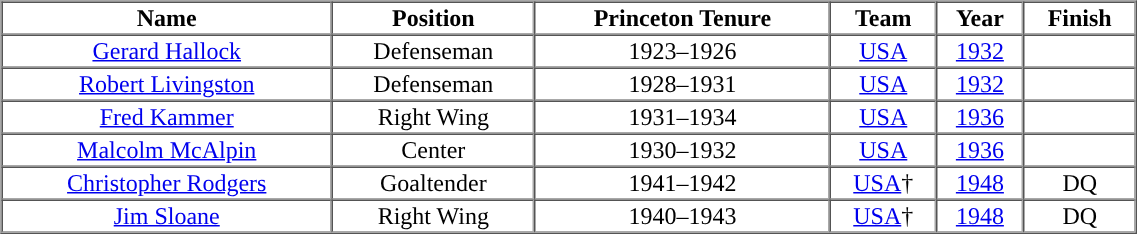<table cellpadding="1" border="1" cellspacing="0" width="60%">
<tr>
<th>Name</th>
<th>Position</th>
<th>Princeton Tenure</th>
<th>Team</th>
<th>Year</th>
<th>Finish</th>
</tr>
<tr align="center">
<td><a href='#'>Gerard Hallock</a></td>
<td>Defenseman</td>
<td>1923–1926</td>
<td> <a href='#'>USA</a></td>
<td><a href='#'>1932</a></td>
<td></td>
</tr>
<tr align="center">
<td><a href='#'>Robert Livingston</a></td>
<td>Defenseman</td>
<td>1928–1931</td>
<td> <a href='#'>USA</a></td>
<td><a href='#'>1932</a></td>
<td></td>
</tr>
<tr align="center">
<td><a href='#'>Fred Kammer</a></td>
<td>Right Wing</td>
<td>1931–1934</td>
<td> <a href='#'>USA</a></td>
<td><a href='#'>1936</a></td>
<td></td>
</tr>
<tr align="center">
<td><a href='#'>Malcolm McAlpin</a></td>
<td>Center</td>
<td>1930–1932</td>
<td> <a href='#'>USA</a></td>
<td><a href='#'>1936</a></td>
<td></td>
</tr>
<tr align="center">
<td><a href='#'>Christopher Rodgers</a></td>
<td>Goaltender</td>
<td>1941–1942</td>
<td> <a href='#'>USA</a>†</td>
<td><a href='#'>1948</a></td>
<td>DQ</td>
</tr>
<tr align="center">
<td><a href='#'>Jim Sloane</a></td>
<td>Right Wing</td>
<td>1940–1943</td>
<td> <a href='#'>USA</a>†</td>
<td><a href='#'>1948</a></td>
<td>DQ</td>
</tr>
</table>
